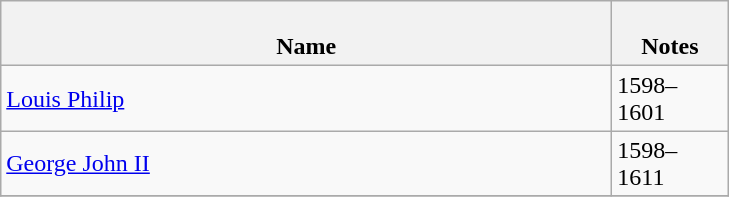<table class="wikitable">
<tr>
<th width=400px><br>Name</th>
<th width=70px><br>Notes</th>
</tr>
<tr>
<td><a href='#'>Louis Philip</a></td>
<td>1598–1601</td>
</tr>
<tr>
<td><a href='#'>George John II</a></td>
<td>1598–1611</td>
</tr>
<tr>
</tr>
</table>
